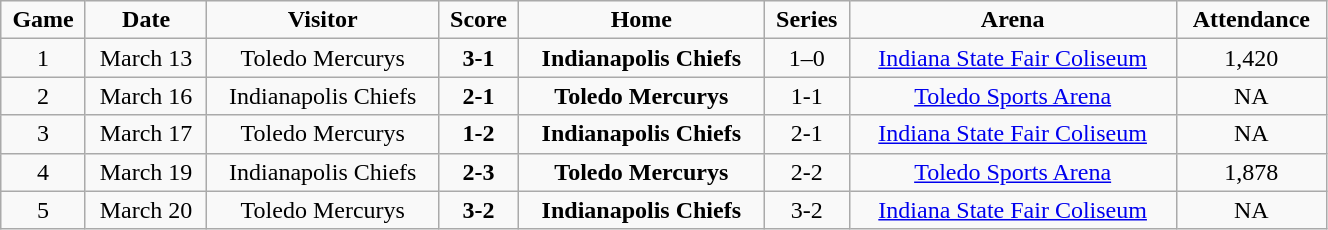<table class="wikitable" width="70%">
<tr align="center">
<td><strong>Game</strong></td>
<td><strong>Date</strong></td>
<td><strong>Visitor</strong></td>
<td><strong>Score</strong></td>
<td><strong>Home</strong></td>
<td><strong>Series</strong></td>
<td><strong>Arena</strong></td>
<td><strong>Attendance</strong></td>
</tr>
<tr align="center">
<td>1</td>
<td>March 13</td>
<td>Toledo Mercurys</td>
<td><strong>3-1</strong></td>
<td><strong>Indianapolis Chiefs</strong></td>
<td>1–0</td>
<td><a href='#'>Indiana State Fair Coliseum</a></td>
<td>1,420</td>
</tr>
<tr align="center">
<td>2</td>
<td>March 16</td>
<td>Indianapolis Chiefs</td>
<td><strong>2-1</strong></td>
<td><strong>Toledo Mercurys</strong></td>
<td>1-1</td>
<td><a href='#'>Toledo Sports Arena</a></td>
<td>NA</td>
</tr>
<tr align="center">
<td>3</td>
<td>March 17</td>
<td>Toledo Mercurys</td>
<td><strong>1-2</strong></td>
<td><strong> Indianapolis Chiefs</strong></td>
<td>2-1</td>
<td><a href='#'>Indiana State Fair Coliseum</a></td>
<td>NA</td>
</tr>
<tr align="center">
<td>4</td>
<td>March 19</td>
<td>Indianapolis Chiefs</td>
<td><strong>2-3</strong></td>
<td><strong> Toledo Mercurys</strong></td>
<td>2-2</td>
<td><a href='#'>Toledo Sports Arena</a></td>
<td>1,878</td>
</tr>
<tr align="center">
<td>5</td>
<td>March 20</td>
<td>Toledo Mercurys</td>
<td><strong>3-2</strong></td>
<td><strong>Indianapolis Chiefs</strong></td>
<td>3-2</td>
<td><a href='#'>Indiana State Fair Coliseum</a></td>
<td>NA</td>
</tr>
</table>
